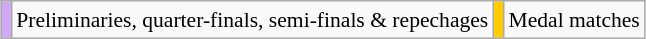<table class="wikitable" style="margin:0.5em auto; font-size:90%; line-height:1.25em; text-align:center;">
<tr>
<td style="background-color:#D0A9F5;"></td>
<td>Preliminaries, quarter-finals, semi-finals & repechages</td>
<td style="background-color:#FFCC00;"></td>
<td>Medal matches</td>
</tr>
</table>
